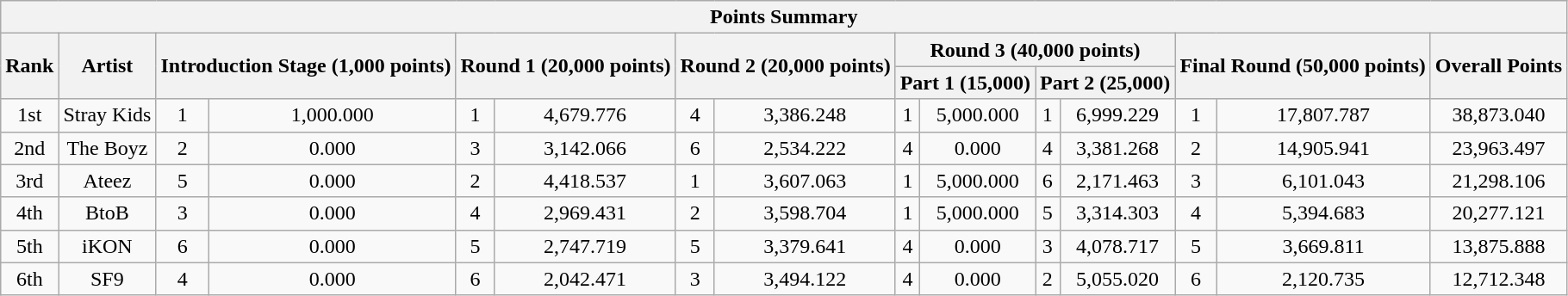<table class="wikitable sortable" style="text-align:center">
<tr>
<th colspan="15">Points Summary</th>
</tr>
<tr>
<th rowspan="2">Rank</th>
<th rowspan="2">Artist</th>
<th rowspan="2" colspan="2">Introduction Stage (1,000 points)</th>
<th rowspan="2" colspan="2">Round 1 (20,000 points)</th>
<th rowspan="2" colspan="2">Round 2 (20,000 points)</th>
<th colspan="4">Round 3 (40,000 points)</th>
<th rowspan="2" colspan="2">Final Round (50,000 points)</th>
<th rowspan="2">Overall Points</th>
</tr>
<tr>
<th colspan="2">Part 1 (15,000)</th>
<th colspan="2">Part 2 (25,000)</th>
</tr>
<tr>
<td>1st</td>
<td>Stray Kids</td>
<td>1</td>
<td>1,000.000</td>
<td>1</td>
<td>4,679.776</td>
<td>4</td>
<td>3,386.248</td>
<td>1</td>
<td>5,000.000</td>
<td>1</td>
<td>6,999.229</td>
<td>1</td>
<td>17,807.787</td>
<td>38,873.040</td>
</tr>
<tr>
<td>2nd</td>
<td>The Boyz</td>
<td>2</td>
<td>0.000</td>
<td>3</td>
<td>3,142.066</td>
<td>6</td>
<td>2,534.222</td>
<td>4</td>
<td>0.000</td>
<td>4</td>
<td>3,381.268</td>
<td>2</td>
<td>14,905.941</td>
<td>23,963.497</td>
</tr>
<tr>
<td>3rd</td>
<td>Ateez</td>
<td>5</td>
<td>0.000</td>
<td>2</td>
<td>4,418.537</td>
<td>1</td>
<td>3,607.063</td>
<td>1</td>
<td>5,000.000</td>
<td>6</td>
<td>2,171.463</td>
<td>3</td>
<td>6,101.043</td>
<td>21,298.106</td>
</tr>
<tr>
<td>4th</td>
<td>BtoB</td>
<td>3</td>
<td>0.000</td>
<td>4</td>
<td>2,969.431</td>
<td>2</td>
<td>3,598.704</td>
<td>1</td>
<td>5,000.000</td>
<td>5</td>
<td>3,314.303</td>
<td>4</td>
<td>5,394.683</td>
<td>20,277.121</td>
</tr>
<tr>
<td>5th</td>
<td>iKON</td>
<td>6</td>
<td>0.000</td>
<td>5</td>
<td>2,747.719</td>
<td>5</td>
<td>3,379.641</td>
<td>4</td>
<td>0.000</td>
<td>3</td>
<td>4,078.717</td>
<td>5</td>
<td>3,669.811</td>
<td>13,875.888</td>
</tr>
<tr>
<td>6th</td>
<td>SF9</td>
<td>4</td>
<td>0.000</td>
<td>6</td>
<td>2,042.471</td>
<td>3</td>
<td>3,494.122</td>
<td>4</td>
<td>0.000</td>
<td>2</td>
<td>5,055.020</td>
<td>6</td>
<td>2,120.735</td>
<td>12,712.348</td>
</tr>
</table>
